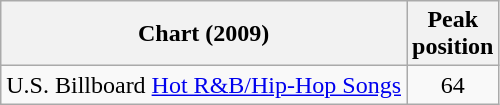<table class="wikitable">
<tr>
<th>Chart (2009)</th>
<th>Peak<br>position</th>
</tr>
<tr>
<td>U.S. Billboard <a href='#'>Hot R&B/Hip-Hop Songs</a></td>
<td align="center">64</td>
</tr>
</table>
